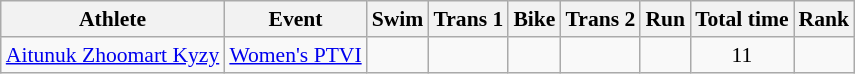<table class=wikitable style=font-size:90%;text-align:center>
<tr>
<th>Athlete</th>
<th>Event</th>
<th>Swim</th>
<th>Trans 1</th>
<th>Bike</th>
<th>Trans 2</th>
<th>Run</th>
<th>Total time</th>
<th>Rank</th>
</tr>
<tr>
<td align=left><a href='#'>Aitunuk Zhoomart Kyzy</a></td>
<td align=left><a href='#'>Women's PTVI</a></td>
<td></td>
<td></td>
<td></td>
<td></td>
<td></td>
<td>11</td>
</tr>
</table>
